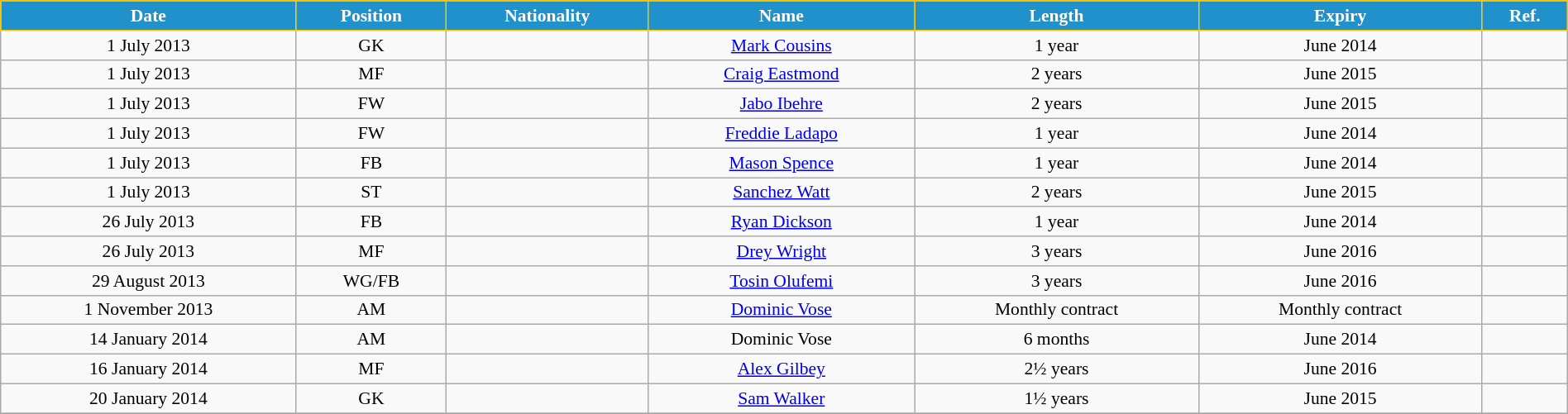<table class="wikitable" style="text-align:center; font-size:90%; width:100%;">
<tr>
<th style="background:#2191CC; color:white; border:1px solid #F7C408; text-align:center;">Date</th>
<th style="background:#2191CC; color:white; border:1px solid #F7C408; text-align:center;">Position</th>
<th style="background:#2191CC; color:white; border:1px solid #F7C408; text-align:center;">Nationality</th>
<th style="background:#2191CC; color:white; border:1px solid #F7C408; text-align:center;">Name</th>
<th style="background:#2191CC; color:white; border:1px solid #F7C408; text-align:center;">Length</th>
<th style="background:#2191CC; color:white; border:1px solid #F7C408; text-align:center;">Expiry</th>
<th style="background:#2191CC; color:white; border:1px solid #F7C408; text-align:center;">Ref.</th>
</tr>
<tr>
<td>1 July 2013</td>
<td>GK</td>
<td></td>
<td><a href='#'>Mark Cousins</a></td>
<td>1 year</td>
<td>June 2014</td>
<td></td>
</tr>
<tr>
<td>1 July 2013</td>
<td>MF</td>
<td></td>
<td><a href='#'>Craig Eastmond</a></td>
<td>2 years</td>
<td>June 2015</td>
<td></td>
</tr>
<tr>
<td>1 July 2013</td>
<td>FW</td>
<td></td>
<td><a href='#'>Jabo Ibehre</a></td>
<td>2 years</td>
<td>June 2015</td>
<td></td>
</tr>
<tr>
<td>1 July 2013</td>
<td>FW</td>
<td></td>
<td><a href='#'>Freddie Ladapo</a></td>
<td>1 year</td>
<td>June 2014</td>
<td></td>
</tr>
<tr>
<td>1 July 2013</td>
<td>FB</td>
<td></td>
<td><a href='#'>Mason Spence</a></td>
<td>1 year</td>
<td>June 2014</td>
<td></td>
</tr>
<tr>
<td>1 July 2013</td>
<td>ST</td>
<td></td>
<td><a href='#'>Sanchez Watt</a></td>
<td>2 years</td>
<td>June 2015</td>
<td></td>
</tr>
<tr>
<td>26 July 2013</td>
<td>FB</td>
<td></td>
<td><a href='#'>Ryan Dickson</a></td>
<td>1 year</td>
<td>June 2014</td>
<td></td>
</tr>
<tr>
<td>26 July 2013</td>
<td>MF</td>
<td></td>
<td><a href='#'>Drey Wright</a></td>
<td>3 years</td>
<td>June 2016</td>
<td></td>
</tr>
<tr>
<td>29 August 2013</td>
<td>WG/FB</td>
<td></td>
<td><a href='#'>Tosin Olufemi</a></td>
<td>3 years</td>
<td>June 2016</td>
<td></td>
</tr>
<tr>
<td>1 November 2013</td>
<td>AM</td>
<td></td>
<td><a href='#'>Dominic Vose</a></td>
<td>Monthly contract</td>
<td>Monthly contract</td>
<td></td>
</tr>
<tr>
<td>14 January 2014</td>
<td>AM</td>
<td></td>
<td>Dominic Vose</td>
<td>6 months</td>
<td>June 2014</td>
<td></td>
</tr>
<tr>
<td>16 January 2014</td>
<td>MF</td>
<td></td>
<td><a href='#'>Alex Gilbey</a></td>
<td>2½ years</td>
<td>June 2016</td>
<td></td>
</tr>
<tr>
<td>20 January 2014</td>
<td>GK</td>
<td></td>
<td><a href='#'>Sam Walker</a></td>
<td>1½ years</td>
<td>June 2015</td>
<td></td>
</tr>
<tr>
</tr>
</table>
